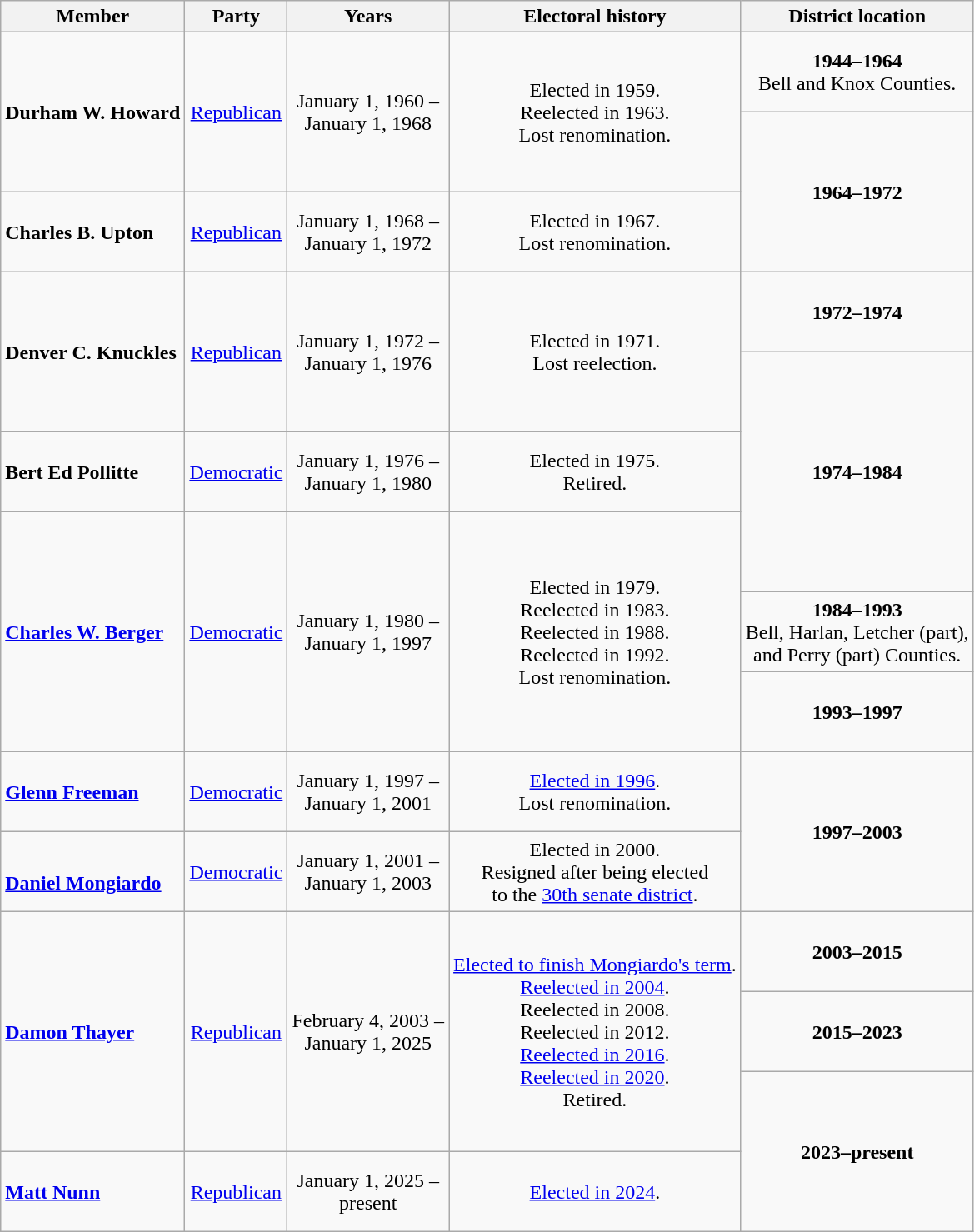<table class=wikitable style="text-align:center">
<tr>
<th>Member</th>
<th>Party</th>
<th>Years</th>
<th>Electoral history</th>
<th>District location</th>
</tr>
<tr style="height:4em">
<td rowspan=2 align=left><strong>Durham W. Howard</strong><br></td>
<td rowspan=2 ><a href='#'>Republican</a></td>
<td rowspan=2 nowrap>January 1, 1960 –<br>January 1, 1968</td>
<td rowspan=2>Elected in 1959.<br>Reelected in 1963.<br>Lost renomination.</td>
<td><strong>1944–1964</strong><br>Bell and Knox Counties.</td>
</tr>
<tr style="height:4em">
<td rowspan=2><strong>1964–1972</strong><br></td>
</tr>
<tr style="height:4em">
<td align=left><strong>Charles B. Upton</strong><br></td>
<td><a href='#'>Republican</a></td>
<td nowrap>January 1, 1968 –<br>January 1, 1972</td>
<td>Elected in 1967.<br>Lost renomination.</td>
</tr>
<tr style="height:4em">
<td rowspan=2 align=left><strong>Denver C. Knuckles</strong><br></td>
<td rowspan=2 ><a href='#'>Republican</a></td>
<td rowspan=2 nowrap>January 1, 1972 –<br>January 1, 1976</td>
<td rowspan=2>Elected in 1971.<br>Lost reelection.</td>
<td><strong>1972–1974</strong><br></td>
</tr>
<tr style="height:4em">
<td rowspan=3><strong>1974–1984</strong><br></td>
</tr>
<tr style="height:4em">
<td align=left><strong>Bert Ed Pollitte</strong><br></td>
<td><a href='#'>Democratic</a></td>
<td nowrap>January 1, 1976 –<br>January 1, 1980</td>
<td>Elected in 1975.<br>Retired.</td>
</tr>
<tr style="height:4em">
<td rowspan=3 align=left><strong><a href='#'>Charles W. Berger</a></strong><br></td>
<td rowspan=3 ><a href='#'>Democratic</a></td>
<td rowspan=3 nowrap>January 1, 1980 –<br>January 1, 1997</td>
<td rowspan=3>Elected in 1979.<br>Reelected in 1983.<br>Reelected in 1988.<br>Reelected in 1992.<br>Lost renomination.</td>
</tr>
<tr style="height:4em">
<td><strong>1984–1993</strong><br>Bell, Harlan, Letcher (part),<br>and Perry (part) Counties.</td>
</tr>
<tr style="height:4em">
<td><strong>1993–1997</strong><br></td>
</tr>
<tr style="height:4em">
<td align=left><strong><a href='#'>Glenn Freeman</a></strong><br></td>
<td><a href='#'>Democratic</a></td>
<td nowrap>January 1, 1997 –<br>January 1, 2001</td>
<td><a href='#'>Elected in 1996</a>.<br>Lost renomination.</td>
<td rowspan=2><strong>1997–2003</strong><br></td>
</tr>
<tr style="height:4em">
<td align=left><br><strong><a href='#'>Daniel Mongiardo</a></strong><br></td>
<td><a href='#'>Democratic</a></td>
<td nowrap>January 1, 2001 –<br>January 1, 2003</td>
<td>Elected in 2000.<br>Resigned after being elected<br>to the <a href='#'>30th senate district</a>.</td>
</tr>
<tr style="height:4em">
<td rowspan=3 align=left><strong><a href='#'>Damon Thayer</a></strong><br></td>
<td rowspan=3 ><a href='#'>Republican</a></td>
<td rowspan=3 nowrap>February 4, 2003 –<br>January 1, 2025</td>
<td rowspan=3><a href='#'>Elected to finish Mongiardo's term</a>.<br><a href='#'>Reelected in 2004</a>.<br>Reelected in 2008.<br>Reelected in 2012.<br><a href='#'>Reelected in 2016</a>.<br><a href='#'>Reelected in 2020</a>.<br>Retired.</td>
<td><strong>2003–2015</strong><br></td>
</tr>
<tr style="height:4em">
<td><strong>2015–2023</strong><br></td>
</tr>
<tr style="height:4em">
<td rowspan=2><strong>2023–present</strong><br></td>
</tr>
<tr style="height:4em">
<td align=left><strong><a href='#'>Matt Nunn</a></strong><br></td>
<td><a href='#'>Republican</a></td>
<td nowrap>January 1, 2025 –<br>present</td>
<td><a href='#'>Elected in 2024</a>.</td>
</tr>
</table>
